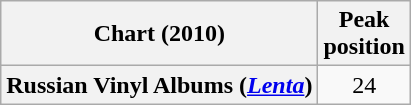<table class="wikitable sortable plainrowheaders" style="text-align:center;">
<tr>
<th>Chart (2010)</th>
<th>Peak<br>position</th>
</tr>
<tr>
<th scope="row">Russian Vinyl Albums (<a href='#'><em>Lenta</em></a>)</th>
<td>24</td>
</tr>
</table>
